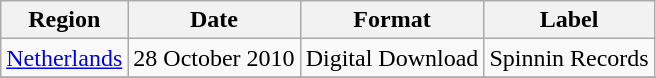<table class=wikitable>
<tr>
<th>Region</th>
<th>Date</th>
<th>Format</th>
<th>Label</th>
</tr>
<tr>
<td><a href='#'>Netherlands</a></td>
<td>28 October 2010</td>
<td>Digital Download</td>
<td>Spinnin Records</td>
</tr>
<tr>
</tr>
</table>
